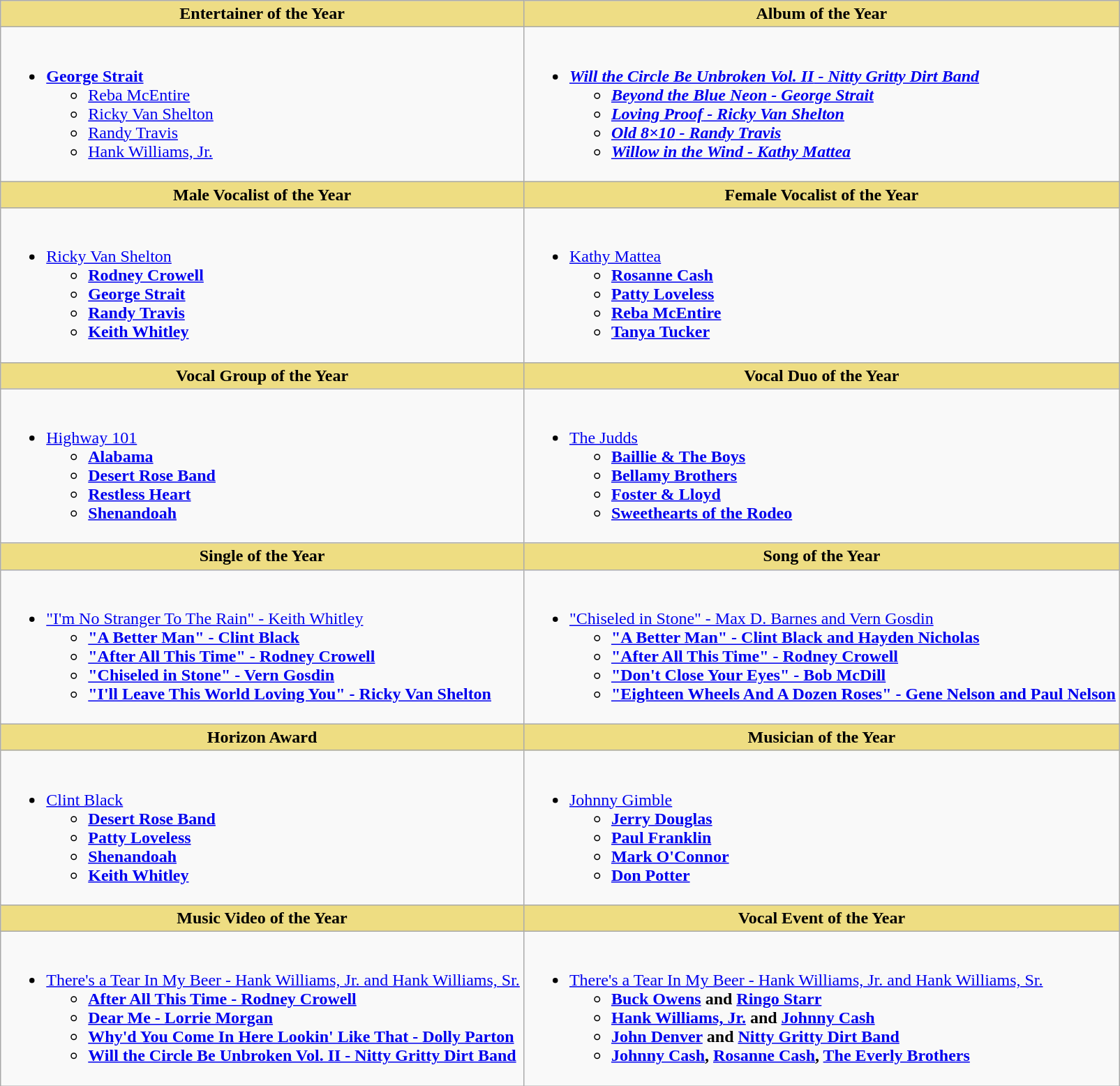<table class="wikitable">
<tr>
<th style="background:#EEDD85; width=50%">Entertainer of the Year</th>
<th style="background:#EEDD85; width=50%">Album of the Year</th>
</tr>
<tr>
<td valign="top"><br><ul><li><strong><a href='#'>George Strait</a></strong><ul><li><a href='#'>Reba McEntire</a></li><li><a href='#'>Ricky Van Shelton</a></li><li><a href='#'>Randy Travis</a></li><li><a href='#'>Hank Williams, Jr.</a></li></ul></li></ul></td>
<td valign="top"><br><ul><li><a href='#'><strong><em>Will the Circle Be Unbroken Vol. II<em> - Nitty Gritty Dirt Band<strong></a><ul><li><a href='#'></em>Beyond the Blue Neon<em> - George Strait</a></li><li><a href='#'></em>Loving Proof<em> - Ricky Van Shelton</a></li><li><a href='#'></em>Old 8×10<em> - Randy Travis</a></li><li><a href='#'></em>Willow in the Wind<em> - Kathy Mattea</a></li></ul></li></ul></td>
</tr>
<tr>
<th style="background:#EEDD82; width=50%">Male Vocalist of the Year</th>
<th style="background:#EEDD82; width=50%">Female Vocalist of the Year</th>
</tr>
<tr>
<td valign="top"><br><ul><li></strong><a href='#'>Ricky Van Shelton</a><strong><ul><li><a href='#'>Rodney Crowell</a></li><li><a href='#'>George Strait</a></li><li><a href='#'>Randy Travis</a></li><li><a href='#'>Keith Whitley</a></li></ul></li></ul></td>
<td valign="top"><br><ul><li></strong><a href='#'>Kathy Mattea</a><strong><ul><li><a href='#'>Rosanne Cash</a></li><li><a href='#'>Patty Loveless</a></li><li><a href='#'>Reba McEntire</a></li><li><a href='#'>Tanya Tucker</a></li></ul></li></ul></td>
</tr>
<tr>
<th style="background:#EEDD82; width=50%">Vocal Group of the Year</th>
<th style="background:#EEDD82; width=50%">Vocal Duo of the Year</th>
</tr>
<tr>
<td valign="top"><br><ul><li></strong><a href='#'>Highway 101</a><strong><ul><li><a href='#'>Alabama</a></li><li><a href='#'>Desert Rose Band</a></li><li><a href='#'>Restless Heart</a></li><li><a href='#'>Shenandoah</a></li></ul></li></ul></td>
<td valign="top"><br><ul><li></strong><a href='#'>The Judds</a><strong><ul><li><a href='#'>Baillie & The Boys</a></li><li><a href='#'>Bellamy Brothers</a></li><li><a href='#'>Foster & Lloyd</a></li><li><a href='#'>Sweethearts of the Rodeo</a></li></ul></li></ul></td>
</tr>
<tr>
<th style="background:#EEDD82; width=50%">Single of the Year</th>
<th style="background:#EEDD82; width=50%">Song of the Year</th>
</tr>
<tr>
<td valign="top"><br><ul><li><a href='#'></strong>"I'm No Stranger To The Rain" - Keith Whitley<strong></a><ul><li><a href='#'>"A Better Man" - Clint Black</a></li><li><a href='#'>"After All This Time" - Rodney Crowell</a></li><li><a href='#'>"Chiseled in Stone" - Vern Gosdin</a></li><li><a href='#'>"I'll Leave This World Loving You" - Ricky Van Shelton</a></li></ul></li></ul></td>
<td valign="top"><br><ul><li><a href='#'></strong>"Chiseled in Stone" - Max D. Barnes and Vern Gosdin<strong></a><ul><li><a href='#'>"A Better Man" - Clint Black and Hayden Nicholas</a></li><li><a href='#'>"After All This Time" - Rodney Crowell</a></li><li><a href='#'>"Don't Close Your Eyes" - Bob McDill</a></li><li><a href='#'>"Eighteen Wheels And A Dozen Roses" - Gene Nelson and Paul Nelson</a></li></ul></li></ul></td>
</tr>
<tr>
<th style="background:#EEDD82; width=50%">Horizon Award</th>
<th style="background:#EEDD82; width=50%">Musician of the Year</th>
</tr>
<tr>
<td valign="top"><br><ul><li></strong><a href='#'>Clint Black</a><strong><ul><li><a href='#'>Desert Rose Band</a></li><li><a href='#'>Patty Loveless</a></li><li><a href='#'>Shenandoah</a></li><li><a href='#'>Keith Whitley</a></li></ul></li></ul></td>
<td valign="top"><br><ul><li></strong><a href='#'>Johnny Gimble</a><strong><ul><li><a href='#'>Jerry Douglas</a></li><li><a href='#'>Paul Franklin</a></li><li><a href='#'>Mark O'Connor</a></li><li><a href='#'>Don Potter</a></li></ul></li></ul></td>
</tr>
<tr>
<th style="background:#EEDD82; width=50%">Music Video of the Year</th>
<th style="background:#EEDD82; width=50%">Vocal Event of the Year</th>
</tr>
<tr>
<td valign="top"><br><ul><li><a href='#'></strong>There's a Tear In My Beer - Hank Williams, Jr. and Hank Williams, Sr.<strong></a><ul><li><a href='#'>After All This Time - Rodney Crowell</a></li><li><a href='#'>Dear Me - Lorrie Morgan</a></li><li><a href='#'>Why'd You Come In Here Lookin' Like That - Dolly Parton</a></li><li><a href='#'>Will the Circle Be Unbroken Vol. II - Nitty Gritty Dirt Band</a></li></ul></li></ul></td>
<td valign="top"><br><ul><li><a href='#'></strong>There's a Tear In My Beer - Hank Williams, Jr. and Hank Williams, Sr.<strong></a><ul><li><a href='#'>Buck Owens</a> and <a href='#'>Ringo Starr</a></li><li><a href='#'>Hank Williams, Jr.</a> and <a href='#'>Johnny Cash</a></li><li><a href='#'>John Denver</a> and <a href='#'>Nitty Gritty Dirt Band</a></li><li><a href='#'>Johnny Cash</a>, <a href='#'>Rosanne Cash</a>, <a href='#'>The Everly Brothers</a></li></ul></li></ul></td>
</tr>
</table>
